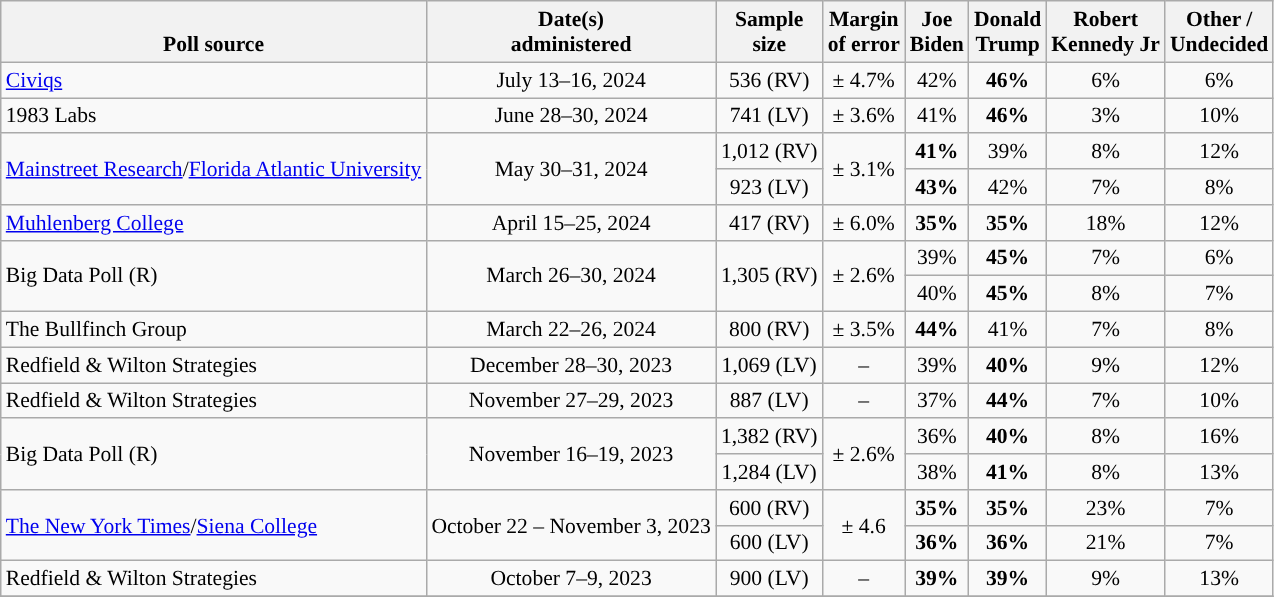<table class="wikitable sortable mw-datatable" style="font-size:90%;text-align:center;line-height:17px">
<tr valign=bottom>
<th>Poll source</th>
<th>Date(s)<br>administered</th>
<th>Sample<br>size</th>
<th>Margin<br>of error</th>
<th class="unsortable">Joe<br>Biden<br></th>
<th class="unsortable">Donald<br>Trump<br></th>
<th class="unsortable">Robert<br>Kennedy Jr<br></th>
<th class="unsortable">Other /<br>Undecided</th>
</tr>
<tr>
<td style="text-align:left;"><a href='#'>Civiqs</a></td>
<td data-sort-value="2024-07-19">July 13–16, 2024</td>
<td>536 (RV)</td>
<td>± 4.7%</td>
<td>42%</td>
<td style="background-color:"><strong>46%</strong></td>
<td>6%</td>
<td>6%</td>
</tr>
<tr>
<td style="text-align:left;">1983 Labs</td>
<td data-sort-value="2024-07-03">June 28–30, 2024</td>
<td>741 (LV)</td>
<td>± 3.6%</td>
<td>41%</td>
<td style="background-color:"><strong>46%</strong></td>
<td>3%</td>
<td>10%</td>
</tr>
<tr>
<td style="text-align:left;" rowspan="2"><a href='#'>Mainstreet Research</a>/<a href='#'>Florida Atlantic University</a></td>
<td rowspan="2">May 30–31, 2024</td>
<td>1,012 (RV)</td>
<td rowspan="2">± 3.1%</td>
<td style="color:black;background-color:"><strong>41%</strong></td>
<td>39%</td>
<td>8%</td>
<td>12%</td>
</tr>
<tr>
<td>923 (LV)</td>
<td style="color:black;background-color:"><strong>43%</strong></td>
<td>42%</td>
<td>7%</td>
<td>8%</td>
</tr>
<tr>
<td style="text-align:left;"><a href='#'>Muhlenberg College</a></td>
<td data-sort-value="2024-05-07">April 15–25, 2024</td>
<td>417 (RV)</td>
<td>± 6.0%</td>
<td><strong>35%</strong></td>
<td><strong>35%</strong></td>
<td>18%</td>
<td>12%</td>
</tr>
<tr>
<td style="text-align:left;" rowspan="2">Big Data Poll (R)</td>
<td rowspan="2">March 26–30, 2024</td>
<td rowspan="2">1,305 (RV)</td>
<td rowspan="2">± 2.6%</td>
<td>39%</td>
<td style="background-color:"><strong>45%</strong></td>
<td>7%</td>
<td>6%</td>
</tr>
<tr>
<td>40%</td>
<td style="background-color:"><strong>45%</strong></td>
<td>8%</td>
<td>7%</td>
</tr>
<tr>
<td style="text-align:left;">The Bullfinch Group</td>
<td data-sort-value="2024-04-09">March 22–26, 2024</td>
<td>800 (RV)</td>
<td>± 3.5%</td>
<td style="color:black;background-color:"><strong>44%</strong></td>
<td>41%</td>
<td>7%</td>
<td>8%</td>
</tr>
<tr>
<td style="text-align:left;">Redfield & Wilton Strategies</td>
<td data-sort-value="2024-01-08">December 28–30, 2023</td>
<td>1,069 (LV)</td>
<td>–</td>
<td>39%</td>
<td style="background-color:"><strong>40%</strong></td>
<td>9%</td>
<td>12%</td>
</tr>
<tr>
<td style="text-align:left;">Redfield & Wilton Strategies</td>
<td data-sort-value="2023-12-05">November 27–29, 2023</td>
<td>887 (LV)</td>
<td>–</td>
<td>37%</td>
<td style="background-color:"><strong>44%</strong></td>
<td>7%</td>
<td>10%</td>
</tr>
<tr>
<td style="text-align:left;" rowspan="2">Big Data Poll (R)</td>
<td rowspan="2">November 16–19, 2023</td>
<td>1,382 (RV)</td>
<td rowspan="2">± 2.6%</td>
<td>36%</td>
<td style="background-color:"><strong>40%</strong></td>
<td>8%</td>
<td>16%</td>
</tr>
<tr>
<td>1,284 (LV)</td>
<td>38%</td>
<td style="background-color:"><strong>41%</strong></td>
<td>8%</td>
<td>13%</td>
</tr>
<tr>
<td style="text-align:left;" rowspan="2"><a href='#'>The New York Times</a>/<a href='#'>Siena College</a></td>
<td rowspan="2">October 22 – November 3, 2023</td>
<td>600 (RV)</td>
<td rowspan="2">± 4.6</td>
<td><strong>35%</strong></td>
<td><strong>35%</strong></td>
<td>23%</td>
<td>7%</td>
</tr>
<tr>
<td>600 (LV)</td>
<td><strong>36%</strong></td>
<td><strong>36%</strong></td>
<td>21%</td>
<td>7%</td>
</tr>
<tr>
<td style="text-align:left;">Redfield & Wilton Strategies</td>
<td data-sort-value="2023-10-15">October 7–9, 2023</td>
<td>900 (LV)</td>
<td>–</td>
<td><strong>39%</strong></td>
<td><strong>39%</strong></td>
<td>9%</td>
<td>13%</td>
</tr>
<tr>
</tr>
</table>
